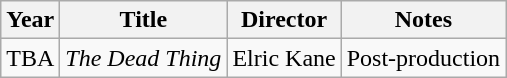<table class="wikitable">
<tr>
<th>Year</th>
<th>Title</th>
<th>Director</th>
<th>Notes</th>
</tr>
<tr>
<td>TBA</td>
<td><em>The Dead Thing</em></td>
<td>Elric Kane</td>
<td>Post-production</td>
</tr>
</table>
